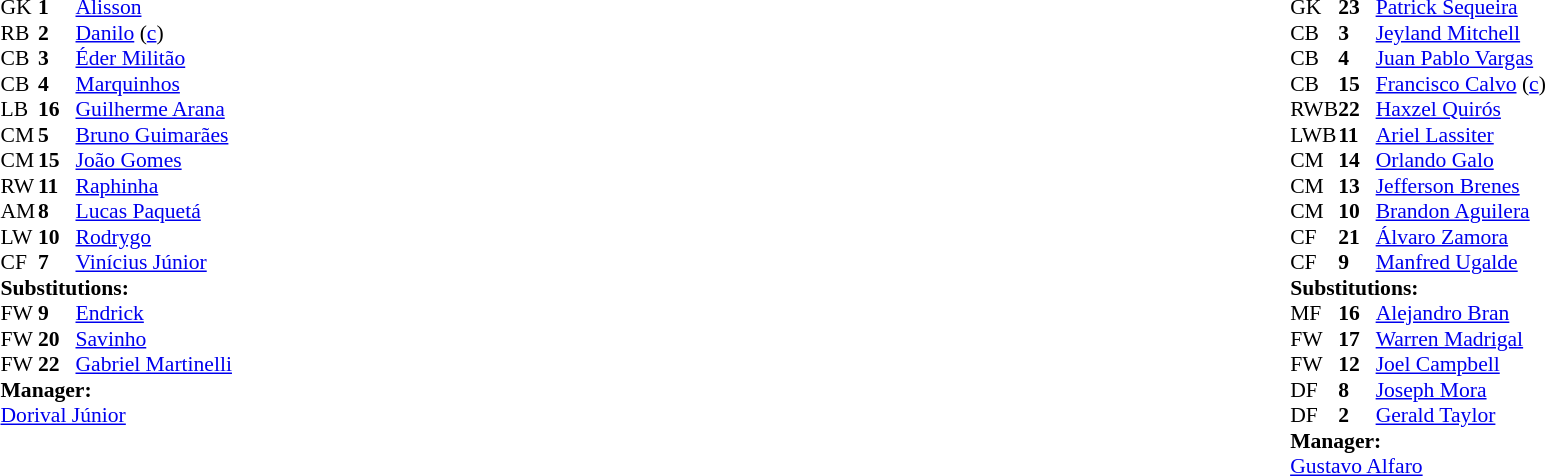<table width="100%">
<tr>
<td valign="top" width="40%"><br><table style="font-size:90%" cellspacing="0" cellpadding="0">
<tr>
<th width=25></th>
<th width=25></th>
</tr>
<tr>
<td>GK</td>
<td><strong>1</strong></td>
<td><a href='#'>Alisson</a></td>
</tr>
<tr>
<td>RB</td>
<td><strong>2</strong></td>
<td><a href='#'>Danilo</a> (<a href='#'>c</a>)</td>
</tr>
<tr>
<td>CB</td>
<td><strong>3</strong></td>
<td><a href='#'>Éder Militão</a></td>
<td></td>
</tr>
<tr>
<td>CB</td>
<td><strong>4</strong></td>
<td><a href='#'>Marquinhos</a></td>
</tr>
<tr>
<td>LB</td>
<td><strong>16</strong></td>
<td><a href='#'>Guilherme Arana</a></td>
</tr>
<tr>
<td>CM</td>
<td><strong>5</strong></td>
<td><a href='#'>Bruno Guimarães</a></td>
</tr>
<tr>
<td>CM</td>
<td><strong>15</strong></td>
<td><a href='#'>João Gomes</a></td>
<td></td>
<td></td>
</tr>
<tr>
<td>RW</td>
<td><strong>11</strong></td>
<td><a href='#'>Raphinha</a></td>
<td></td>
<td></td>
</tr>
<tr>
<td>AM</td>
<td><strong>8</strong></td>
<td><a href='#'>Lucas Paquetá</a></td>
</tr>
<tr>
<td>LW</td>
<td><strong>10</strong></td>
<td><a href='#'>Rodrygo</a></td>
</tr>
<tr>
<td>CF</td>
<td><strong>7</strong></td>
<td><a href='#'>Vinícius Júnior</a></td>
<td></td>
<td></td>
</tr>
<tr>
<td colspan=3><strong>Substitutions:</strong></td>
</tr>
<tr>
<td>FW</td>
<td><strong>9</strong></td>
<td><a href='#'>Endrick</a></td>
<td></td>
<td></td>
</tr>
<tr>
<td>FW</td>
<td><strong>20</strong></td>
<td><a href='#'>Savinho</a></td>
<td></td>
<td></td>
</tr>
<tr>
<td>FW</td>
<td><strong>22</strong></td>
<td><a href='#'>Gabriel Martinelli</a></td>
<td></td>
<td></td>
</tr>
<tr>
<td colspan=3><strong>Manager:</strong></td>
</tr>
<tr>
<td colspan=3><a href='#'>Dorival Júnior</a></td>
</tr>
</table>
</td>
<td valign="top"></td>
<td valign="top" width="50%"><br><table style="font-size:90%; margin:auto" cellspacing="0" cellpadding="0">
<tr>
<th width=25></th>
<th width=25></th>
</tr>
<tr>
<td>GK</td>
<td><strong>23</strong></td>
<td><a href='#'>Patrick Sequeira</a></td>
</tr>
<tr>
<td>CB</td>
<td><strong>3</strong></td>
<td><a href='#'>Jeyland Mitchell</a></td>
</tr>
<tr>
<td>CB</td>
<td><strong>4</strong></td>
<td><a href='#'>Juan Pablo Vargas</a></td>
</tr>
<tr>
<td>CB</td>
<td><strong>15</strong></td>
<td><a href='#'>Francisco Calvo</a> (<a href='#'>c</a>)</td>
<td></td>
</tr>
<tr>
<td>RWB</td>
<td><strong>22</strong></td>
<td><a href='#'>Haxzel Quirós</a></td>
</tr>
<tr>
<td>LWB</td>
<td><strong>11</strong></td>
<td><a href='#'>Ariel Lassiter</a></td>
<td></td>
<td></td>
</tr>
<tr>
<td>CM</td>
<td><strong>14</strong></td>
<td><a href='#'>Orlando Galo</a></td>
</tr>
<tr>
<td>CM</td>
<td><strong>13</strong></td>
<td><a href='#'>Jefferson Brenes</a></td>
<td></td>
<td></td>
</tr>
<tr>
<td>CM</td>
<td><strong>10</strong></td>
<td><a href='#'>Brandon Aguilera</a></td>
<td></td>
<td></td>
</tr>
<tr>
<td>CF</td>
<td><strong>21</strong></td>
<td><a href='#'>Álvaro Zamora</a></td>
<td></td>
<td></td>
</tr>
<tr>
<td>CF</td>
<td><strong>9</strong></td>
<td><a href='#'>Manfred Ugalde</a></td>
<td></td>
<td></td>
</tr>
<tr>
<td colspan=3><strong>Substitutions:</strong></td>
</tr>
<tr>
<td>MF</td>
<td><strong>16</strong></td>
<td><a href='#'>Alejandro Bran</a></td>
<td></td>
<td></td>
</tr>
<tr>
<td>FW</td>
<td><strong>17</strong></td>
<td><a href='#'>Warren Madrigal</a></td>
<td></td>
<td></td>
</tr>
<tr>
<td>FW</td>
<td><strong>12</strong></td>
<td><a href='#'>Joel Campbell</a></td>
<td></td>
<td></td>
</tr>
<tr>
<td>DF</td>
<td><strong>8</strong></td>
<td><a href='#'>Joseph Mora</a></td>
<td></td>
<td></td>
</tr>
<tr>
<td>DF</td>
<td><strong>2</strong></td>
<td><a href='#'>Gerald Taylor</a></td>
<td></td>
<td></td>
</tr>
<tr>
<td colspan=3><strong>Manager:</strong></td>
</tr>
<tr>
<td colspan=3> <a href='#'>Gustavo Alfaro</a></td>
</tr>
</table>
</td>
</tr>
</table>
